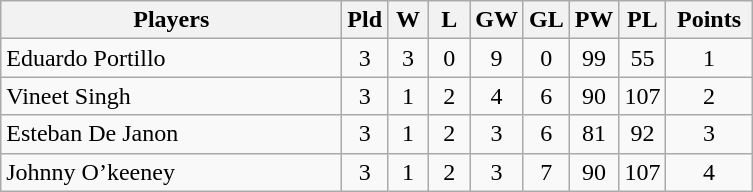<table class=wikitable style="text-align:center">
<tr>
<th width=220>Players</th>
<th width=20>Pld</th>
<th width=20>W</th>
<th width=20>L</th>
<th width=20>GW</th>
<th width=20>GL</th>
<th width=20>PW</th>
<th width=20>PL</th>
<th width=50>Points</th>
</tr>
<tr>
<td align=left> Eduardo Portillo</td>
<td>3</td>
<td>3</td>
<td>0</td>
<td>9</td>
<td>0</td>
<td>99</td>
<td>55</td>
<td>1</td>
</tr>
<tr>
<td align=left> Vineet Singh</td>
<td>3</td>
<td>1</td>
<td>2</td>
<td>4</td>
<td>6</td>
<td>90</td>
<td>107</td>
<td>2</td>
</tr>
<tr>
<td align=left> Esteban De Janon</td>
<td>3</td>
<td>1</td>
<td>2</td>
<td>3</td>
<td>6</td>
<td>81</td>
<td>92</td>
<td>3</td>
</tr>
<tr>
<td align=left> Johnny O’keeney</td>
<td>3</td>
<td>1</td>
<td>2</td>
<td>3</td>
<td>7</td>
<td>90</td>
<td>107</td>
<td>4</td>
</tr>
</table>
